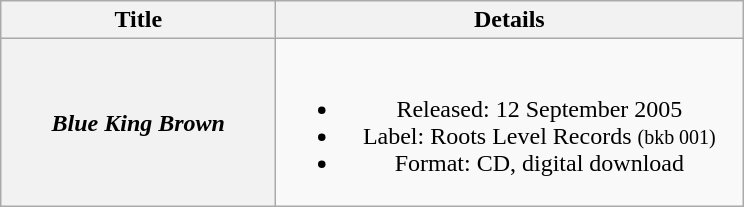<table class="wikitable plainrowheaders" style="text-align:center;" border="1">
<tr>
<th scope="col" style="width:11em;">Title</th>
<th scope="col" style="width:19em;">Details</th>
</tr>
<tr>
<th scope="row"><em>Blue King Brown</em></th>
<td><br><ul><li>Released: 12 September 2005</li><li>Label: Roots Level Records <small>(bkb 001)</small></li><li>Format: CD, digital download</li></ul></td>
</tr>
</table>
